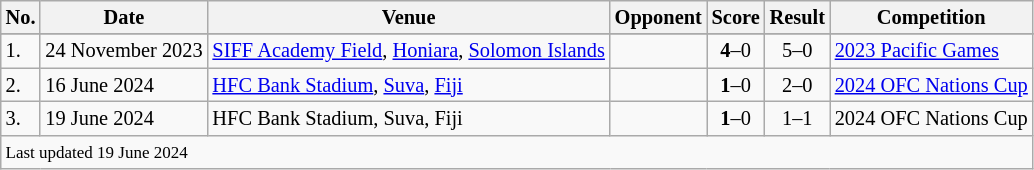<table class="wikitable" style="font-size:85%;">
<tr>
<th>No.</th>
<th>Date</th>
<th>Venue</th>
<th>Opponent</th>
<th>Score</th>
<th>Result</th>
<th>Competition</th>
</tr>
<tr>
</tr>
<tr>
<td>1.</td>
<td>24 November 2023</td>
<td><a href='#'>SIFF Academy Field</a>, <a href='#'>Honiara</a>, <a href='#'>Solomon Islands</a></td>
<td></td>
<td align=center><strong>4</strong>–0</td>
<td align=center>5–0</td>
<td><a href='#'>2023 Pacific Games</a></td>
</tr>
<tr>
<td>2.</td>
<td>16 June 2024</td>
<td><a href='#'>HFC Bank Stadium</a>, <a href='#'>Suva</a>, <a href='#'>Fiji</a></td>
<td></td>
<td align=center><strong>1</strong>–0</td>
<td align=center>2–0</td>
<td><a href='#'>2024 OFC Nations Cup</a></td>
</tr>
<tr>
<td>3.</td>
<td>19 June 2024</td>
<td>HFC Bank Stadium, Suva, Fiji</td>
<td></td>
<td align=center><strong>1</strong>–0</td>
<td align=center>1–1</td>
<td>2024 OFC Nations Cup</td>
</tr>
<tr>
<td colspan="7"><small>Last updated 19 June 2024</small></td>
</tr>
</table>
